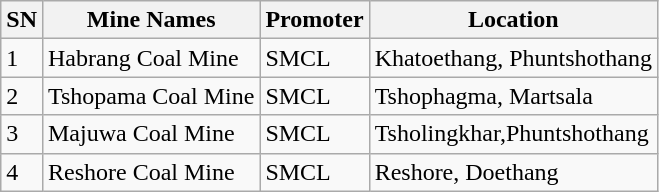<table class="wikitable">
<tr>
<th>SN</th>
<th>Mine Names</th>
<th>Promoter</th>
<th>Location</th>
</tr>
<tr>
<td>1</td>
<td>Habrang Coal Mine</td>
<td>SMCL</td>
<td>Khatoethang, Phuntshothang</td>
</tr>
<tr>
<td>2</td>
<td>Tshopama Coal Mine</td>
<td>SMCL</td>
<td>Tshophagma, Martsala</td>
</tr>
<tr>
<td>3</td>
<td>Majuwa Coal Mine</td>
<td>SMCL</td>
<td>Tsholingkhar,Phuntshothang</td>
</tr>
<tr>
<td>4</td>
<td>Reshore Coal Mine</td>
<td>SMCL</td>
<td>Reshore, Doethang</td>
</tr>
</table>
